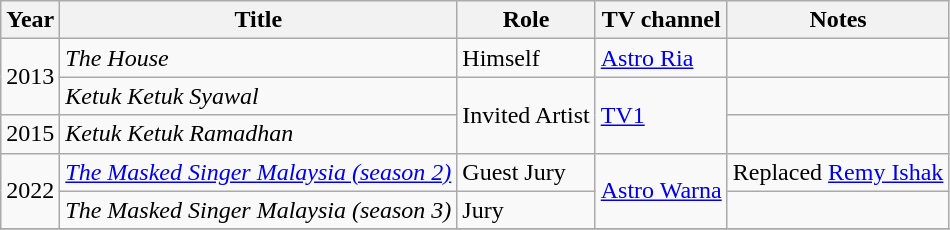<table class="wikitable">
<tr>
<th>Year</th>
<th>Title</th>
<th>Role</th>
<th>TV channel</th>
<th>Notes</th>
</tr>
<tr>
<td rowspan="2">2013</td>
<td><em>The House</em></td>
<td>Himself</td>
<td><a href='#'>Astro Ria</a></td>
<td></td>
</tr>
<tr>
<td><em>Ketuk Ketuk Syawal</em></td>
<td rowspan="2">Invited Artist</td>
<td rowspan="2"><a href='#'>TV1</a></td>
<td></td>
</tr>
<tr>
<td>2015</td>
<td><em>Ketuk Ketuk Ramadhan</em></td>
<td></td>
</tr>
<tr>
<td rowspan="2">2022</td>
<td><em><a href='#'>The Masked Singer Malaysia (season 2)</a></em></td>
<td>Guest Jury</td>
<td rowspan="2"><a href='#'>Astro Warna</a></td>
<td>Replaced <a href='#'>Remy Ishak</a></td>
</tr>
<tr>
<td><em>The Masked Singer Malaysia (season 3)</em></td>
<td>Jury</td>
<td></td>
</tr>
<tr>
</tr>
</table>
